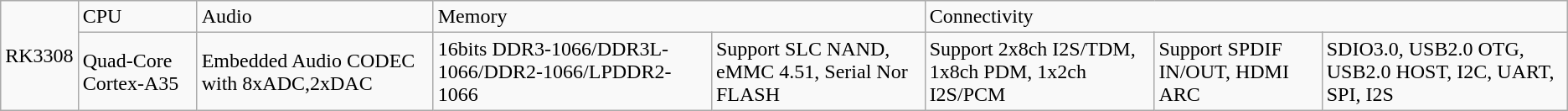<table class="wikitable">
<tr>
<td rowspan="2">RK3308</td>
<td>CPU</td>
<td>Audio</td>
<td colspan="2">Memory</td>
<td colspan="3">Connectivity</td>
</tr>
<tr>
<td>Quad-Core     Cortex-A35</td>
<td>Embedded Audio CODEC with 8xADC,2xDAC</td>
<td>16bits DDR3-1066/DDR3L-1066/DDR2-1066/LPDDR2-1066</td>
<td>Support SLC NAND, eMMC 4.51, Serial Nor FLASH</td>
<td>Support 2x8ch I2S/TDM, 1x8ch PDM, 1x2ch I2S/PCM</td>
<td>Support SPDIF IN/OUT, HDMI ARC</td>
<td>SDIO3.0, USB2.0 OTG, USB2.0 HOST, I2C, UART, SPI, I2S</td>
</tr>
</table>
